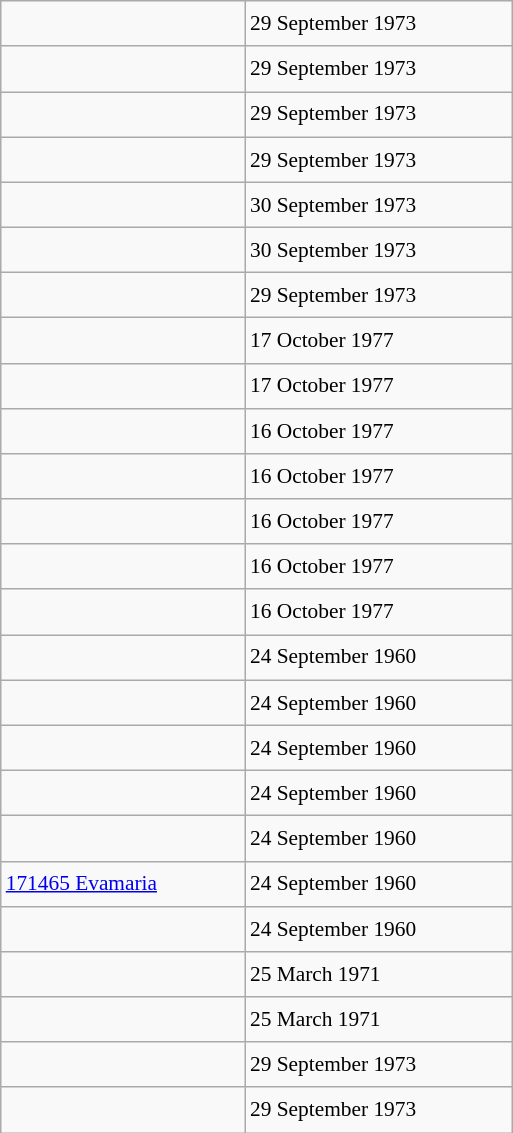<table class="wikitable" style="font-size: 89%; float: left; width: 24em; margin-right: 1em; line-height: 1.65em">
<tr>
<td></td>
<td>29 September 1973</td>
</tr>
<tr>
<td></td>
<td>29 September 1973</td>
</tr>
<tr>
<td></td>
<td>29 September 1973</td>
</tr>
<tr>
<td></td>
<td>29 September 1973</td>
</tr>
<tr>
<td></td>
<td>30 September 1973</td>
</tr>
<tr>
<td></td>
<td>30 September 1973</td>
</tr>
<tr>
<td></td>
<td>29 September 1973</td>
</tr>
<tr>
<td></td>
<td>17 October 1977</td>
</tr>
<tr>
<td></td>
<td>17 October 1977</td>
</tr>
<tr>
<td></td>
<td>16 October 1977</td>
</tr>
<tr>
<td></td>
<td>16 October 1977</td>
</tr>
<tr>
<td></td>
<td>16 October 1977</td>
</tr>
<tr>
<td></td>
<td>16 October 1977</td>
</tr>
<tr>
<td></td>
<td>16 October 1977</td>
</tr>
<tr>
<td></td>
<td>24 September 1960</td>
</tr>
<tr>
<td></td>
<td>24 September 1960</td>
</tr>
<tr>
<td></td>
<td>24 September 1960</td>
</tr>
<tr>
<td></td>
<td>24 September 1960</td>
</tr>
<tr>
<td></td>
<td>24 September 1960</td>
</tr>
<tr>
<td><a href='#'>171465 Evamaria</a></td>
<td>24 September 1960</td>
</tr>
<tr>
<td></td>
<td>24 September 1960</td>
</tr>
<tr>
<td></td>
<td>25 March 1971</td>
</tr>
<tr>
<td></td>
<td>25 March 1971</td>
</tr>
<tr>
<td></td>
<td>29 September 1973</td>
</tr>
<tr>
<td></td>
<td>29 September 1973</td>
</tr>
</table>
